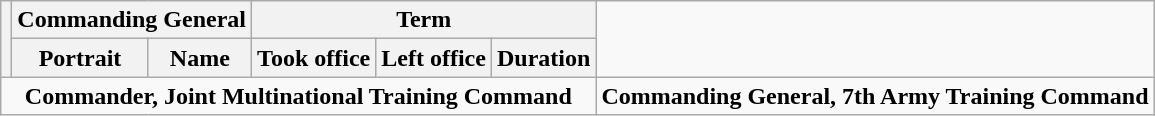<table class="wikitable sortable">
<tr>
<th rowspan=2></th>
<th colspan=2>Commanding General</th>
<th colspan=3>Term</th>
</tr>
<tr>
<th>Portrait</th>
<th>Name</th>
<th>Took office</th>
<th>Left office</th>
<th>Duration</th>
</tr>
<tr>
<td colspan="6" align="center"><strong>Commander, Joint Multinational Training Command</strong><br>




</td>
<td colspan="6" align="center"><strong>Commanding General, 7th Army Training Command</strong><br>



</td>
</tr>
</table>
